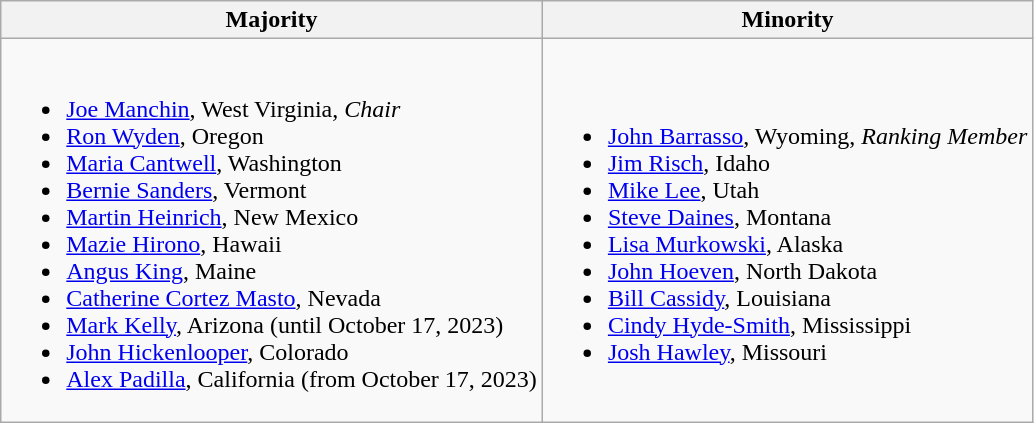<table class=wikitable>
<tr>
<th>Majority</th>
<th>Minority</th>
</tr>
<tr>
<td><br><ul><li><span><a href='#'>Joe Manchin</a>, West Virginia, <em>Chair</em></span></li><li><a href='#'>Ron Wyden</a>, Oregon</li><li><a href='#'>Maria Cantwell</a>, Washington</li><li><span><a href='#'>Bernie Sanders</a>, Vermont</span></li><li><a href='#'>Martin Heinrich</a>, New Mexico</li><li><a href='#'>Mazie Hirono</a>, Hawaii</li><li><span><a href='#'>Angus King</a>, Maine</span></li><li><a href='#'>Catherine Cortez Masto</a>, Nevada</li><li><a href='#'>Mark Kelly</a>, Arizona (until October 17, 2023)</li><li><a href='#'>John Hickenlooper</a>, Colorado</li><li><a href='#'>Alex Padilla</a>, California (from October 17, 2023) </li></ul></td>
<td><br><ul><li><a href='#'>John Barrasso</a>, Wyoming, <em>Ranking Member</em></li><li><a href='#'>Jim Risch</a>, Idaho</li><li><a href='#'>Mike Lee</a>, Utah</li><li><a href='#'>Steve Daines</a>, Montana</li><li><a href='#'>Lisa Murkowski</a>, Alaska</li><li><a href='#'>John Hoeven</a>, North Dakota</li><li><a href='#'>Bill Cassidy</a>, Louisiana</li><li><a href='#'>Cindy Hyde-Smith</a>, Mississippi</li><li><a href='#'>Josh Hawley</a>, Missouri</li></ul></td>
</tr>
</table>
